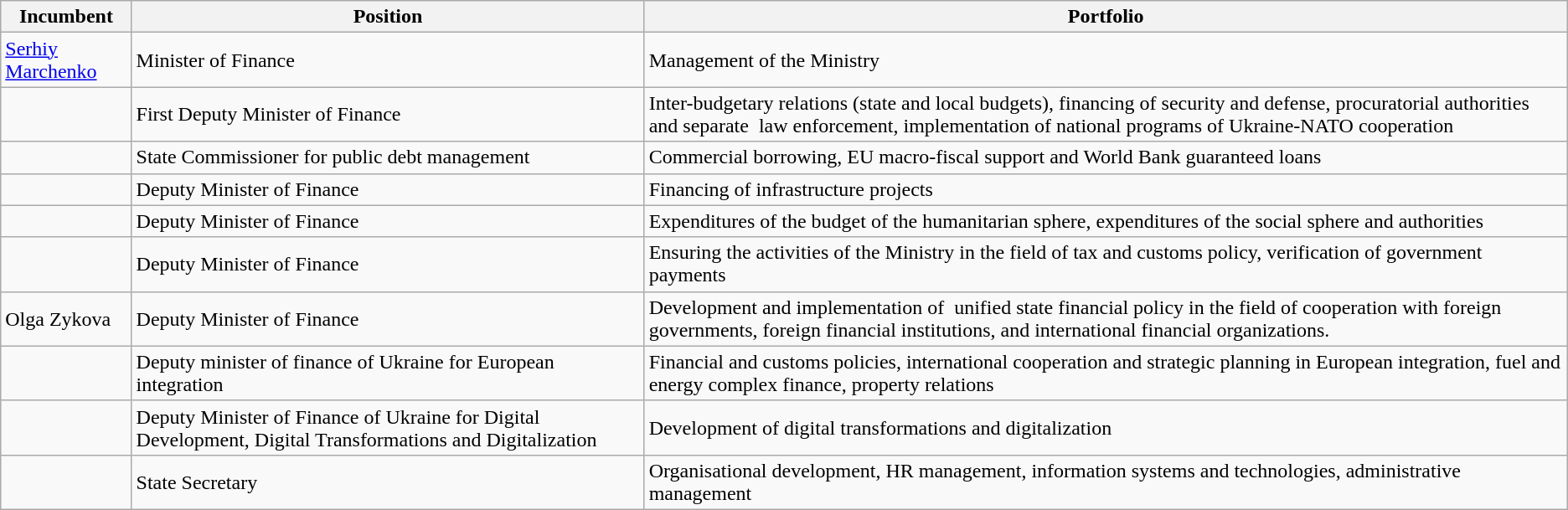<table class="wikitable">
<tr>
<th scope="col">Incumbent</th>
<th scope="col">Position</th>
<th scope="col">Portfolio</th>
</tr>
<tr>
<td><a href='#'>Serhiy Marchenko</a></td>
<td>Minister of Finance</td>
<td>Management of the Ministry</td>
</tr>
<tr>
<td></td>
<td>First Deputy Minister of Finance</td>
<td>Inter-budgetary relations (state and local budgets), financing of security and defense, procuratorial authorities and separate  law enforcement, implementation of national programs of Ukraine-NATO cooperation</td>
</tr>
<tr>
<td></td>
<td>State Commissioner for public debt management</td>
<td>Commercial borrowing, EU macro-fiscal support and World Bank guaranteed loans</td>
</tr>
<tr>
<td></td>
<td>Deputy Minister of Finance</td>
<td>Financing of infrastructure projects</td>
</tr>
<tr>
<td></td>
<td>Deputy Minister of Finance</td>
<td>Expenditures of the budget of the humanitarian sphere, expenditures of the social sphere and authorities</td>
</tr>
<tr>
<td></td>
<td>Deputy Minister of Finance</td>
<td>Ensuring the activities of the Ministry in the field of tax and customs policy, verification of government payments</td>
</tr>
<tr>
<td>Olga Zykova</td>
<td>Deputy Minister of Finance</td>
<td>Development and implementation of  unified state financial policy in the field of cooperation with foreign governments, foreign financial institutions, and international financial organizations.</td>
</tr>
<tr>
<td></td>
<td>Deputy minister of finance of Ukraine for European integration</td>
<td>Financial and customs policies, international cooperation and strategic planning in European integration, fuel and energy complex finance, property relations</td>
</tr>
<tr>
<td></td>
<td>Deputy Minister of Finance of Ukraine for Digital Development, Digital Transformations and Digitalization</td>
<td>Development of digital transformations and digitalization</td>
</tr>
<tr>
<td></td>
<td>State Secretary</td>
<td>Organisational development, HR management, information systems and technologies, administrative management</td>
</tr>
</table>
